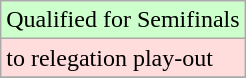<table class="wikitable">
<tr width=10px bgcolor="#ccffcc">
<td>Qualified for Semifinals</td>
</tr>
<tr width=10px bgcolor="#ffdddd">
<td>to relegation play-out</td>
</tr>
<tr>
</tr>
</table>
